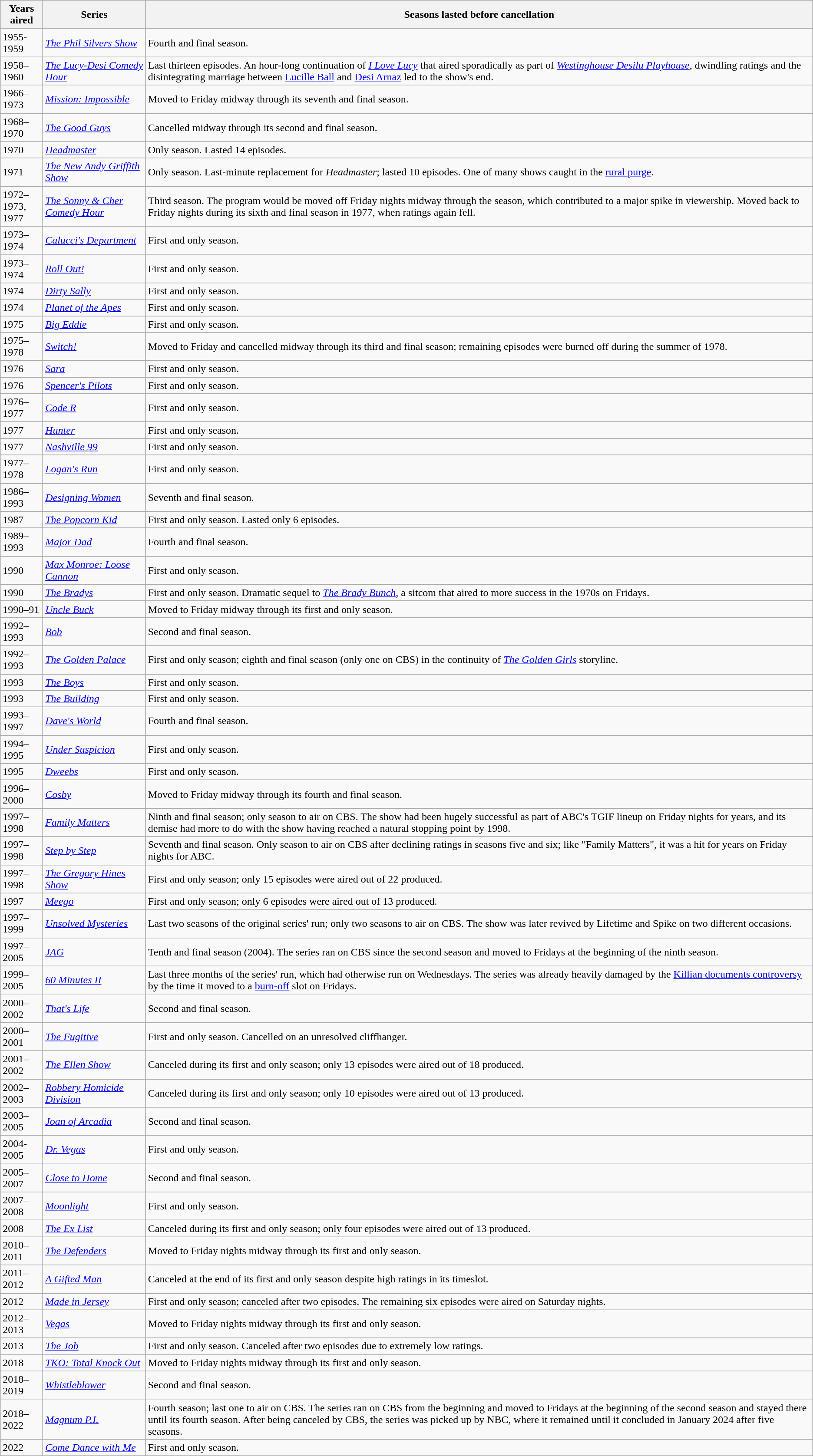<table class="wikitable">
<tr>
<th>Years aired</th>
<th>Series</th>
<th>Seasons lasted before cancellation</th>
</tr>
<tr>
<td>1955-1959</td>
<td><em><a href='#'>The Phil Silvers Show</a></em></td>
<td>Fourth and final season.</td>
</tr>
<tr>
<td>1958–1960</td>
<td><em><a href='#'>The Lucy-Desi Comedy Hour</a></em></td>
<td>Last thirteen episodes. An hour-long continuation of <em><a href='#'>I Love Lucy</a></em> that aired sporadically as part of <em><a href='#'>Westinghouse Desilu Playhouse</a></em>, dwindling ratings and the disintegrating marriage between <a href='#'>Lucille Ball</a> and <a href='#'>Desi Arnaz</a> led to the show's end.</td>
</tr>
<tr>
<td>1966–1973</td>
<td><em><a href='#'>Mission: Impossible</a></em></td>
<td>Moved to Friday midway through its seventh and final season.</td>
</tr>
<tr>
<td>1968–1970</td>
<td><em><a href='#'>The Good Guys</a></em></td>
<td>Cancelled midway through its second and final season.</td>
</tr>
<tr>
<td>1970</td>
<td><em><a href='#'>Headmaster</a></em></td>
<td>Only season. Lasted 14 episodes.</td>
</tr>
<tr>
<td>1971</td>
<td><em><a href='#'>The New Andy Griffith Show</a></em></td>
<td>Only season. Last-minute replacement for <em>Headmaster</em>; lasted 10 episodes. One of many shows caught in the <a href='#'>rural purge</a>.</td>
</tr>
<tr>
<td>1972–1973, <br> 1977</td>
<td><em><a href='#'>The Sonny & Cher Comedy Hour</a></em></td>
<td>Third season. The program would be moved off Friday nights midway through the season, which contributed to a major spike in viewership. Moved back to Friday nights during its sixth and final season in 1977, when ratings again fell.</td>
</tr>
<tr>
<td>1973–1974</td>
<td><em><a href='#'>Calucci's Department</a></em></td>
<td>First and only season.</td>
</tr>
<tr>
<td>1973–1974</td>
<td><em><a href='#'>Roll Out!</a></em></td>
<td>First and only season.</td>
</tr>
<tr>
<td>1974</td>
<td><em><a href='#'>Dirty Sally</a></em></td>
<td>First and only season.</td>
</tr>
<tr>
<td>1974</td>
<td><em><a href='#'>Planet of the Apes</a></em></td>
<td>First and only season.</td>
</tr>
<tr>
<td>1975</td>
<td><em><a href='#'>Big Eddie</a></em></td>
<td>First and only season.</td>
</tr>
<tr>
<td>1975–1978</td>
<td><em><a href='#'>Switch!</a></em></td>
<td>Moved to Friday and cancelled midway through its third and final season; remaining episodes were burned off during the summer of 1978.</td>
</tr>
<tr>
<td>1976</td>
<td><em><a href='#'>Sara</a></em></td>
<td>First and only season.</td>
</tr>
<tr>
<td>1976</td>
<td><em><a href='#'>Spencer's Pilots</a></em></td>
<td>First and only season.</td>
</tr>
<tr>
<td>1976–1977</td>
<td><em><a href='#'>Code R</a></em></td>
<td>First and only season.</td>
</tr>
<tr>
<td>1977</td>
<td><em><a href='#'>Hunter</a></em></td>
<td>First and only season.</td>
</tr>
<tr>
<td>1977</td>
<td><em><a href='#'>Nashville 99</a></em></td>
<td>First and only season.</td>
</tr>
<tr>
<td>1977–1978</td>
<td><em><a href='#'>Logan's Run</a></em></td>
<td>First and only season.</td>
</tr>
<tr>
<td>1986–1993</td>
<td><em><a href='#'>Designing Women</a></em></td>
<td>Seventh and final season.</td>
</tr>
<tr>
<td>1987</td>
<td><em><a href='#'>The Popcorn Kid</a></em></td>
<td>First and only season. Lasted only 6 episodes.</td>
</tr>
<tr>
<td>1989–1993</td>
<td><em><a href='#'>Major Dad</a></em></td>
<td>Fourth and final season.</td>
</tr>
<tr>
<td>1990</td>
<td><em><a href='#'>Max Monroe: Loose Cannon</a></em></td>
<td>First and only season.</td>
</tr>
<tr>
<td>1990</td>
<td><em><a href='#'>The Bradys</a></em></td>
<td>First and only season. Dramatic sequel to <em><a href='#'>The Brady Bunch</a></em>, a sitcom that aired to more success in the 1970s on Fridays.</td>
</tr>
<tr>
<td>1990–91</td>
<td><em><a href='#'>Uncle Buck</a></em></td>
<td>Moved to Friday midway through its first and only season.</td>
</tr>
<tr>
<td>1992–1993</td>
<td><em><a href='#'>Bob</a></em></td>
<td>Second and final season.</td>
</tr>
<tr>
<td>1992–1993</td>
<td><em><a href='#'>The Golden Palace</a></em></td>
<td>First and only season; eighth and final season (only one on CBS) in the continuity of <em><a href='#'>The Golden Girls</a></em> storyline.</td>
</tr>
<tr>
<td>1993</td>
<td><em><a href='#'>The Boys</a></em></td>
<td>First and only season.</td>
</tr>
<tr>
<td>1993</td>
<td><em><a href='#'>The Building</a></em></td>
<td>First and only season.</td>
</tr>
<tr>
<td>1993–1997</td>
<td><em><a href='#'>Dave's World</a></em></td>
<td>Fourth and final season.</td>
</tr>
<tr>
<td>1994–1995</td>
<td><em><a href='#'>Under Suspicion</a></em></td>
<td>First and only season.</td>
</tr>
<tr>
<td>1995</td>
<td><em><a href='#'>Dweebs</a></em></td>
<td>First and only season.</td>
</tr>
<tr>
<td>1996–2000</td>
<td><em><a href='#'>Cosby</a></em></td>
<td>Moved to Friday midway through its fourth and final season.</td>
</tr>
<tr>
<td>1997–1998</td>
<td><em><a href='#'>Family Matters</a></em></td>
<td>Ninth and final season; only season to air on CBS. The show had been hugely successful as part of ABC's TGIF lineup on Friday nights for years, and its demise had more to do with the show having reached a natural stopping point by 1998.</td>
</tr>
<tr>
<td>1997–1998</td>
<td><em><a href='#'>Step by Step</a></em></td>
<td>Seventh and final season. Only season to air on CBS after declining ratings in seasons five and six; like "Family Matters", it was a hit for years on Friday nights for ABC.</td>
</tr>
<tr>
<td>1997–1998</td>
<td><em><a href='#'>The Gregory Hines Show</a></em></td>
<td>First and only season; only 15 episodes were aired out of 22 produced.</td>
</tr>
<tr>
<td>1997</td>
<td><em><a href='#'>Meego</a></em></td>
<td>First and only season; only 6 episodes were aired out of 13 produced.</td>
</tr>
<tr>
<td>1997–1999</td>
<td><em><a href='#'>Unsolved Mysteries</a></em></td>
<td>Last two seasons of the original series' run; only two seasons to air on CBS. The show was later revived by Lifetime and Spike on two different occasions.</td>
</tr>
<tr>
<td>1997–2005</td>
<td><em><a href='#'>JAG</a></em></td>
<td>Tenth and final season (2004). The series ran on CBS since the second season and moved to Fridays at the beginning of the ninth season.</td>
</tr>
<tr>
<td>1999–2005</td>
<td><em><a href='#'>60 Minutes II</a></em></td>
<td>Last three months of the series' run, which had otherwise run on Wednesdays. The series was already heavily damaged by the <a href='#'>Killian documents controversy</a> by the time it moved to a <a href='#'>burn-off</a> slot on Fridays.</td>
</tr>
<tr>
<td>2000–2002</td>
<td><em><a href='#'>That's Life</a></em></td>
<td>Second and final season.</td>
</tr>
<tr>
<td>2000–2001</td>
<td><em><a href='#'>The Fugitive</a></em></td>
<td>First and only season. Cancelled on an unresolved cliffhanger.</td>
</tr>
<tr>
<td>2001–2002</td>
<td><em><a href='#'>The Ellen Show</a></em></td>
<td>Canceled during its first and only season; only 13 episodes were aired out of 18 produced.</td>
</tr>
<tr>
<td>2002–2003</td>
<td><em><a href='#'>Robbery Homicide Division</a></em></td>
<td>Canceled during its first and only season; only 10 episodes were aired out of 13 produced.</td>
</tr>
<tr>
<td>2003–2005</td>
<td><em><a href='#'>Joan of Arcadia</a></em></td>
<td>Second and final season.</td>
</tr>
<tr>
<td>2004-2005</td>
<td><em><a href='#'>Dr. Vegas</a></em></td>
<td>First and only season.</td>
</tr>
<tr>
<td>2005–2007</td>
<td><em><a href='#'>Close to Home</a></em></td>
<td>Second and final season.</td>
</tr>
<tr>
<td>2007–2008</td>
<td><em><a href='#'>Moonlight</a></em></td>
<td>First and only season.</td>
</tr>
<tr>
<td>2008</td>
<td><em><a href='#'>The Ex List</a></em></td>
<td>Canceled during its first and only season; only four episodes were aired out of 13 produced.</td>
</tr>
<tr>
<td>2010–2011</td>
<td><em><a href='#'>The Defenders</a></em></td>
<td>Moved to Friday nights midway through its first and only season.</td>
</tr>
<tr>
<td>2011–2012</td>
<td><em><a href='#'>A Gifted Man</a></em></td>
<td>Canceled at the end of its first and only season despite high ratings in its timeslot.</td>
</tr>
<tr>
<td>2012</td>
<td><em><a href='#'>Made in Jersey</a></em></td>
<td>First and only season; canceled after two episodes. The remaining six episodes were aired on Saturday nights.</td>
</tr>
<tr>
<td>2012–2013</td>
<td><em><a href='#'>Vegas</a></em></td>
<td>Moved to Friday nights midway through its first and only season.</td>
</tr>
<tr>
<td>2013</td>
<td><em><a href='#'>The Job</a></em></td>
<td>First and only season. Canceled after two episodes due to extremely low ratings.</td>
</tr>
<tr>
<td>2018</td>
<td><em><a href='#'>TKO: Total Knock Out</a></em></td>
<td>Moved to Friday nights midway through its first and only season.</td>
</tr>
<tr>
<td>2018–2019</td>
<td><em><a href='#'>Whistleblower</a></em></td>
<td>Second and final season.</td>
</tr>
<tr>
<td>2018–2022</td>
<td><em><a href='#'>Magnum P.I.</a></em></td>
<td>Fourth season; last one to air on CBS. The series ran on CBS from the beginning and moved to Fridays at the beginning of the second season and stayed there until its fourth season. After being canceled by CBS, the series was picked up by NBC, where it remained until it concluded in January 2024 after five seasons.</td>
</tr>
<tr>
<td>2022</td>
<td><em><a href='#'>Come Dance with Me</a></em></td>
<td>First and only season.</td>
</tr>
</table>
